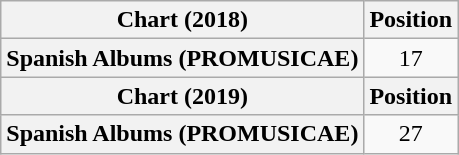<table class="wikitable sortable plainrowheaders" style="text-align:center">
<tr>
<th scope="col">Chart (2018)</th>
<th scope="col">Position</th>
</tr>
<tr>
<th scope="row">Spanish Albums (PROMUSICAE)</th>
<td>17</td>
</tr>
<tr>
<th scope="col">Chart (2019)</th>
<th scope="col">Position</th>
</tr>
<tr>
<th scope="row">Spanish Albums (PROMUSICAE)</th>
<td>27</td>
</tr>
</table>
